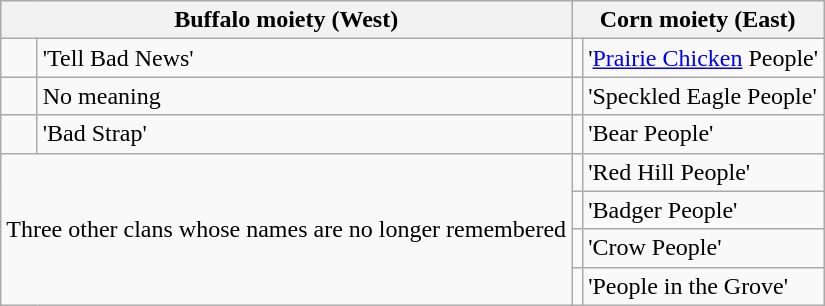<table class="wikitable">
<tr>
<th colspan="2">Buffalo moiety (West)</th>
<th colspan="2">Corn moiety (East)</th>
</tr>
<tr>
<td></td>
<td>'Tell Bad News'</td>
<td></td>
<td>'<a href='#'>Prairie Chicken</a> People'</td>
</tr>
<tr>
<td></td>
<td>No meaning</td>
<td></td>
<td>'Speckled Eagle People'</td>
</tr>
<tr>
<td></td>
<td>'Bad Strap'</td>
<td></td>
<td>'Bear People'</td>
</tr>
<tr>
<td colspan="2" rowspan="4">Three other clans whose names are no longer remembered</td>
<td></td>
<td>'Red Hill People'</td>
</tr>
<tr>
<td></td>
<td>'Badger People'</td>
</tr>
<tr>
<td></td>
<td>'Crow People'</td>
</tr>
<tr>
<td></td>
<td>'People in the Grove'</td>
</tr>
</table>
